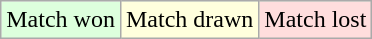<table class="wikitable">
<tr bgcolor="#ddffdd">
<td>Match won</td>
<td bgcolor="#ffffdd">Match drawn</td>
<td bgcolor="#ffdddd">Match lost</td>
</tr>
</table>
